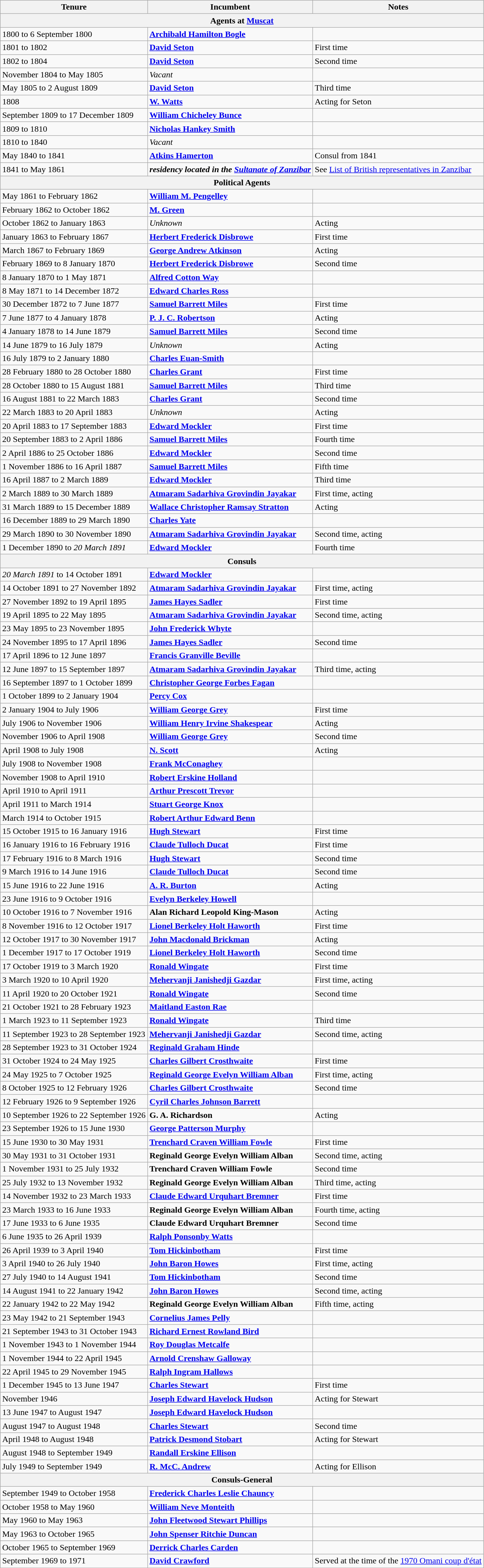<table class="wikitable">
<tr>
<th>Tenure</th>
<th>Incumbent</th>
<th>Notes</th>
</tr>
<tr align=center>
<th colspan="4">Agents at <a href='#'>Muscat</a></th>
</tr>
<tr>
<td>1800 to 6 September 1800</td>
<td><strong><a href='#'>Archibald Hamilton Bogle</a></strong></td>
<td></td>
</tr>
<tr>
<td>1801 to 1802</td>
<td><strong><a href='#'>David Seton</a></strong></td>
<td>First time</td>
</tr>
<tr>
<td>1802 to 1804</td>
<td><strong><a href='#'>David Seton</a></strong></td>
<td>Second time</td>
</tr>
<tr>
<td>November 1804 to May 1805</td>
<td><em>Vacant</em></td>
<td></td>
</tr>
<tr>
<td>May 1805 to 2 August 1809</td>
<td><strong><a href='#'>David Seton</a></strong></td>
<td>Third time</td>
</tr>
<tr>
<td>1808</td>
<td><strong><a href='#'>W. Watts</a></strong></td>
<td>Acting for Seton</td>
</tr>
<tr>
<td>September 1809 to 17 December 1809</td>
<td><strong><a href='#'>William Chicheley Bunce</a></strong></td>
<td></td>
</tr>
<tr>
<td>1809 to 1810</td>
<td><strong><a href='#'>Nicholas Hankey Smith</a></strong></td>
<td></td>
</tr>
<tr>
<td>1810 to 1840</td>
<td><em>Vacant</em></td>
<td></td>
</tr>
<tr>
<td>May 1840 to 1841</td>
<td><strong><a href='#'>Atkins Hamerton</a></strong></td>
<td>Consul from 1841</td>
</tr>
<tr>
<td>1841 to May 1861</td>
<td><strong><em>residency located in the <a href='#'>Sultanate of Zanzibar</a></em></strong></td>
<td>See <a href='#'>List of British representatives in Zanzibar</a></td>
</tr>
<tr align=center>
<th colspan="4">Political Agents</th>
</tr>
<tr>
<td>May 1861 to February 1862</td>
<td><strong><a href='#'>William M. Pengelley</a></strong></td>
<td></td>
</tr>
<tr>
<td>February 1862 to October 1862</td>
<td><strong><a href='#'>M. Green</a></strong></td>
<td></td>
</tr>
<tr>
<td>October 1862 to January 1863</td>
<td><em>Unknown</em></td>
<td>Acting</td>
</tr>
<tr>
<td>January 1863 to February 1867</td>
<td><strong><a href='#'>Herbert Frederick Disbrowe</a></strong></td>
<td>First time</td>
</tr>
<tr>
<td>March 1867 to February 1869</td>
<td><strong><a href='#'>George Andrew Atkinson</a></strong></td>
<td>Acting</td>
</tr>
<tr>
<td>February 1869 to 8 January 1870</td>
<td><strong><a href='#'>Herbert Frederick Disbrowe</a></strong></td>
<td>Second time</td>
</tr>
<tr>
<td>8 January 1870 to 1 May 1871</td>
<td><strong><a href='#'>Alfred Cotton Way</a></strong></td>
<td></td>
</tr>
<tr>
<td>8 May 1871 to 14 December 1872</td>
<td><strong><a href='#'>Edward Charles Ross</a></strong></td>
<td></td>
</tr>
<tr>
<td>30 December 1872 to 7 June 1877</td>
<td><strong><a href='#'>Samuel Barrett Miles</a></strong></td>
<td>First time</td>
</tr>
<tr>
<td>7 June 1877 to 4 January 1878</td>
<td><strong><a href='#'>P. J. C. Robertson</a></strong></td>
<td>Acting</td>
</tr>
<tr>
<td>4 January 1878 to 14 June 1879</td>
<td><strong><a href='#'>Samuel Barrett Miles</a></strong></td>
<td>Second time</td>
</tr>
<tr>
<td>14 June 1879 to 16 July 1879</td>
<td><em>Unknown</em></td>
<td>Acting</td>
</tr>
<tr>
<td>16 July 1879 to 2 January 1880</td>
<td><strong><a href='#'>Charles Euan-Smith</a></strong></td>
<td></td>
</tr>
<tr>
<td>28 February 1880 to 28 October 1880</td>
<td><strong><a href='#'>Charles Grant</a></strong></td>
<td>First time</td>
</tr>
<tr>
<td>28 October 1880 to 15 August 1881</td>
<td><strong><a href='#'>Samuel Barrett Miles</a></strong></td>
<td>Third time</td>
</tr>
<tr>
<td>16 August 1881 to 22 March 1883</td>
<td><strong><a href='#'>Charles Grant</a></strong></td>
<td>Second time</td>
</tr>
<tr>
<td>22 March 1883 to 20 April 1883</td>
<td><em>Unknown</em></td>
<td>Acting</td>
</tr>
<tr>
<td>20 April 1883 to 17 September 1883</td>
<td><strong><a href='#'>Edward Mockler</a></strong></td>
<td>First time</td>
</tr>
<tr>
<td>20 September 1883 to 2 April 1886</td>
<td><strong><a href='#'>Samuel Barrett Miles</a></strong></td>
<td>Fourth time</td>
</tr>
<tr>
<td>2 April 1886 to 25 October 1886</td>
<td><strong><a href='#'>Edward Mockler</a></strong></td>
<td>Second time</td>
</tr>
<tr>
<td>1 November 1886 to 16 April 1887</td>
<td><strong><a href='#'>Samuel Barrett Miles</a></strong></td>
<td>Fifth time</td>
</tr>
<tr>
<td>16 April 1887 to 2 March 1889</td>
<td><strong><a href='#'>Edward Mockler</a></strong></td>
<td>Third time</td>
</tr>
<tr>
<td>2 March 1889 to 30 March 1889</td>
<td><strong><a href='#'>Atmaram Sadarhiva Grovindin Jayakar</a></strong></td>
<td>First time, acting</td>
</tr>
<tr>
<td>31 March 1889 to 15 December 1889</td>
<td><strong><a href='#'>Wallace Christopher Ramsay Stratton</a></strong></td>
<td>Acting</td>
</tr>
<tr>
<td>16 December 1889 to 29 March 1890</td>
<td><strong><a href='#'>Charles Yate</a></strong></td>
<td></td>
</tr>
<tr>
<td>29 March 1890 to 30 November 1890</td>
<td><strong><a href='#'>Atmaram Sadarhiva Grovindin Jayakar</a></strong></td>
<td>Second time, acting</td>
</tr>
<tr>
<td>1 December 1890 to <em>20 March 1891</em></td>
<td><strong><a href='#'>Edward Mockler</a></strong></td>
<td>Fourth time</td>
</tr>
<tr align=center>
<th colspan="4">Consuls</th>
</tr>
<tr>
<td><em>20 March 1891</em> to 14 October 1891</td>
<td><strong><a href='#'>Edward Mockler</a></strong></td>
<td></td>
</tr>
<tr>
<td>14 October 1891 to 27 November 1892</td>
<td><strong><a href='#'>Atmaram Sadarhiva Grovindin Jayakar</a></strong></td>
<td>First time, acting</td>
</tr>
<tr>
<td>27 November 1892 to 19 April 1895</td>
<td><strong><a href='#'>James Hayes Sadler</a></strong></td>
<td>First time</td>
</tr>
<tr>
<td>19 April 1895 to 22 May 1895</td>
<td><strong><a href='#'>Atmaram Sadarhiva Grovindin Jayakar</a></strong></td>
<td>Second time, acting</td>
</tr>
<tr>
<td>23 May 1895 to 23 November 1895</td>
<td><strong><a href='#'>John Frederick Whyte</a></strong></td>
<td></td>
</tr>
<tr>
<td>24 November 1895 to 17 April 1896</td>
<td><strong><a href='#'>James Hayes Sadler</a></strong></td>
<td>Second time</td>
</tr>
<tr>
<td>17 April 1896 to 12 June 1897</td>
<td><strong><a href='#'>Francis Granville Beville</a></strong></td>
<td></td>
</tr>
<tr>
<td>12 June 1897 to 15 September 1897</td>
<td><strong><a href='#'>Atmaram Sadarhiva Grovindin Jayakar</a></strong></td>
<td>Third time, acting</td>
</tr>
<tr>
<td>16 September 1897 to 1 October 1899</td>
<td><strong><a href='#'>Christopher George Forbes Fagan</a></strong></td>
<td></td>
</tr>
<tr>
<td>1 October 1899 to 2 January 1904</td>
<td><strong><a href='#'>Percy Cox</a></strong></td>
<td></td>
</tr>
<tr>
<td>2 January 1904 to July 1906</td>
<td><strong><a href='#'>William George Grey</a></strong></td>
<td>First time</td>
</tr>
<tr>
<td>July 1906 to November 1906</td>
<td><strong><a href='#'>William Henry Irvine Shakespear</a></strong></td>
<td>Acting</td>
</tr>
<tr>
<td>November 1906 to April 1908</td>
<td><strong><a href='#'>William George Grey</a></strong></td>
<td>Second time</td>
</tr>
<tr>
<td>April 1908 to July 1908</td>
<td><strong><a href='#'>N. Scott</a></strong></td>
<td>Acting</td>
</tr>
<tr>
<td>July 1908 to November 1908</td>
<td><strong><a href='#'>Frank McConaghey</a></strong></td>
<td></td>
</tr>
<tr>
<td>November 1908 to April 1910</td>
<td><strong><a href='#'>Robert Erskine Holland</a></strong></td>
<td></td>
</tr>
<tr>
<td>April 1910 to April 1911</td>
<td><strong><a href='#'>Arthur Prescott Trevor</a></strong></td>
<td></td>
</tr>
<tr>
<td>April 1911 to March 1914</td>
<td><strong><a href='#'>Stuart George Knox</a></strong></td>
<td></td>
</tr>
<tr>
<td>March 1914 to October 1915</td>
<td><strong><a href='#'>Robert Arthur Edward Benn</a></strong></td>
<td></td>
</tr>
<tr>
<td>15 October 1915 to 16 January 1916</td>
<td><strong><a href='#'>Hugh Stewart</a></strong></td>
<td>First time</td>
</tr>
<tr>
<td>16 January 1916 to 16 February 1916</td>
<td><strong><a href='#'>Claude Tulloch Ducat</a></strong></td>
<td>First time</td>
</tr>
<tr>
<td>17 February 1916 to 8 March 1916</td>
<td><strong><a href='#'>Hugh Stewart</a></strong></td>
<td>Second time</td>
</tr>
<tr>
<td>9 March 1916 to 14 June 1916</td>
<td><strong><a href='#'>Claude Tulloch Ducat</a></strong></td>
<td>Second time</td>
</tr>
<tr>
<td>15 June 1916 to 22 June 1916</td>
<td><strong><a href='#'>A. R. Burton</a></strong></td>
<td>Acting</td>
</tr>
<tr>
<td>23 June 1916 to 9 October 1916</td>
<td><strong><a href='#'>Evelyn Berkeley Howell</a></strong></td>
<td></td>
</tr>
<tr>
<td>10 October 1916 to 7 November 1916</td>
<td><strong>Alan Richard Leopold King-Mason</strong></td>
<td>Acting</td>
</tr>
<tr>
<td>8 November 1916 to 12 October 1917</td>
<td><strong><a href='#'>Lionel Berkeley Holt Haworth</a></strong></td>
<td>First time</td>
</tr>
<tr>
<td>12 October 1917 to 30 November 1917</td>
<td><strong><a href='#'>John Macdonald Brickman</a></strong></td>
<td>Acting</td>
</tr>
<tr>
<td>1 December 1917 to 17 October 1919</td>
<td><strong><a href='#'>Lionel Berkeley Holt Haworth</a></strong></td>
<td>Second time</td>
</tr>
<tr>
<td>17 October 1919 to 3 March 1920</td>
<td><strong><a href='#'>Ronald Wingate</a></strong></td>
<td>First time</td>
</tr>
<tr>
<td>3 March 1920 to 10 April 1920</td>
<td><strong><a href='#'>Mehervanji Janishedji Gazdar</a></strong></td>
<td>First time, acting</td>
</tr>
<tr>
<td>11 April 1920 to 20 October 1921</td>
<td><strong><a href='#'>Ronald Wingate</a></strong></td>
<td>Second time</td>
</tr>
<tr>
<td>21 October 1921 to 28 February 1923</td>
<td><strong><a href='#'>Maitland Easton Rae</a></strong></td>
<td></td>
</tr>
<tr>
<td>1 March 1923 to 11 September 1923</td>
<td><strong><a href='#'>Ronald Wingate</a></strong></td>
<td>Third time</td>
</tr>
<tr>
<td>11 September 1923 to 28 September 1923</td>
<td><strong><a href='#'>Mehervanji Janishedji Gazdar</a></strong></td>
<td>Second time, acting</td>
</tr>
<tr>
<td>28 September 1923 to 31 October 1924</td>
<td><strong><a href='#'>Reginald Graham Hinde</a></strong></td>
<td></td>
</tr>
<tr>
<td>31 October 1924 to 24 May 1925</td>
<td><strong><a href='#'>Charles Gilbert Crosthwaite</a></strong></td>
<td>First time</td>
</tr>
<tr>
<td>24 May 1925 to 7 October 1925</td>
<td><strong><a href='#'>Reginald George Evelyn William Alban</a></strong></td>
<td>First time, acting</td>
</tr>
<tr>
<td>8 October 1925 to 12 February 1926</td>
<td><strong><a href='#'>Charles Gilbert Crosthwaite</a></strong></td>
<td>Second time</td>
</tr>
<tr>
<td>12 February 1926 to 9 September 1926</td>
<td><strong><a href='#'>Cyril Charles Johnson Barrett</a></strong></td>
<td></td>
</tr>
<tr>
<td>10 September 1926 to 22 September 1926</td>
<td><strong>G. A. Richardson</strong></td>
<td>Acting</td>
</tr>
<tr>
<td>23 September 1926 to 15 June 1930</td>
<td><strong><a href='#'>George Patterson Murphy</a></strong></td>
<td></td>
</tr>
<tr>
<td>15 June 1930 to 30 May 1931</td>
<td><strong><a href='#'>Trenchard Craven William Fowle</a></strong></td>
<td>First time</td>
</tr>
<tr>
<td>30 May 1931 to 31 October 1931</td>
<td><strong>Reginald George Evelyn William Alban</strong></td>
<td>Second time, acting</td>
</tr>
<tr>
<td>1 November 1931 to 25 July 1932</td>
<td><strong>Trenchard Craven William Fowle</strong></td>
<td>Second time</td>
</tr>
<tr>
<td>25 July 1932 to 13 November 1932</td>
<td><strong>Reginald George Evelyn William Alban</strong></td>
<td>Third time, acting</td>
</tr>
<tr>
<td>14 November 1932 to 23 March 1933</td>
<td><strong><a href='#'>Claude Edward Urquhart Bremner</a></strong></td>
<td>First time</td>
</tr>
<tr>
<td>23 March 1933 to 16 June 1933</td>
<td><strong>Reginald George Evelyn William Alban</strong></td>
<td>Fourth time, acting</td>
</tr>
<tr>
<td>17 June 1933 to 6 June 1935</td>
<td><strong>Claude Edward Urquhart Bremner</strong></td>
<td>Second time</td>
</tr>
<tr>
<td>6 June 1935 to 26 April 1939</td>
<td><strong><a href='#'>Ralph Ponsonby Watts</a></strong></td>
<td></td>
</tr>
<tr>
<td>26 April 1939 to 3 April 1940</td>
<td><strong><a href='#'>Tom Hickinbotham</a></strong></td>
<td>First time</td>
</tr>
<tr>
<td>3 April 1940 to 26 July 1940</td>
<td><strong><a href='#'>John Baron Howes</a></strong></td>
<td>First time, acting</td>
</tr>
<tr>
<td>27 July 1940 to 14 August 1941</td>
<td><strong><a href='#'>Tom Hickinbotham</a></strong></td>
<td>Second time</td>
</tr>
<tr>
<td>14 August 1941 to 22 January 1942</td>
<td><strong><a href='#'>John Baron Howes</a></strong></td>
<td>Second time, acting</td>
</tr>
<tr>
<td>22 January 1942 to 22 May 1942</td>
<td><strong>Reginald George Evelyn William Alban</strong></td>
<td>Fifth time, acting</td>
</tr>
<tr>
<td>23 May 1942 to 21 September 1943</td>
<td><strong><a href='#'>Cornelius James Pelly</a></strong></td>
<td></td>
</tr>
<tr>
<td>21 September 1943 to 31 October 1943</td>
<td><strong><a href='#'>Richard Ernest Rowland Bird</a></strong></td>
<td></td>
</tr>
<tr>
<td>1 November 1943 to 1 November 1944</td>
<td><strong><a href='#'>Roy Douglas Metcalfe</a></strong></td>
<td></td>
</tr>
<tr>
<td>1 November 1944 to 22 April 1945</td>
<td><strong><a href='#'>Arnold Crenshaw Galloway</a></strong></td>
<td></td>
</tr>
<tr>
<td>22 April 1945 to 29 November 1945</td>
<td><strong><a href='#'>Ralph Ingram Hallows</a></strong></td>
<td></td>
</tr>
<tr>
<td>1 December 1945 to 13 June 1947</td>
<td><strong><a href='#'>Charles Stewart</a></strong></td>
<td>First time</td>
</tr>
<tr>
<td>November 1946</td>
<td><strong><a href='#'>Joseph Edward Havelock Hudson</a></strong></td>
<td>Acting for Stewart</td>
</tr>
<tr>
<td>13 June 1947 to August 1947</td>
<td><strong><a href='#'>Joseph Edward Havelock Hudson</a></strong></td>
<td></td>
</tr>
<tr>
<td>August 1947 to August 1948</td>
<td><strong><a href='#'>Charles Stewart</a></strong></td>
<td>Second time</td>
</tr>
<tr>
<td>April 1948 to August 1948</td>
<td><strong><a href='#'>Patrick Desmond Stobart</a></strong></td>
<td>Acting for Stewart</td>
</tr>
<tr>
<td>August 1948 to September 1949</td>
<td><strong><a href='#'>Randall Erskine Ellison</a></strong></td>
<td></td>
</tr>
<tr>
<td>July 1949 to September 1949</td>
<td><strong><a href='#'>R. McC. Andrew</a></strong></td>
<td>Acting for Ellison</td>
</tr>
<tr align=center>
<th colspan="4">Consuls-General</th>
</tr>
<tr>
<td>September 1949 to October 1958</td>
<td><strong><a href='#'>Frederick Charles Leslie Chauncy</a></strong></td>
<td></td>
</tr>
<tr>
<td>October 1958 to May 1960</td>
<td><strong><a href='#'>William Neve Monteith</a></strong></td>
<td></td>
</tr>
<tr>
<td>May 1960 to May 1963</td>
<td><strong><a href='#'>John Fleetwood Stewart Phillips</a></strong></td>
<td></td>
</tr>
<tr>
<td>May 1963 to October 1965</td>
<td><strong><a href='#'>John Spenser Ritchie Duncan</a></strong></td>
<td></td>
</tr>
<tr>
<td>October 1965 to September 1969</td>
<td><strong><a href='#'>Derrick Charles Carden</a></strong></td>
<td></td>
</tr>
<tr>
<td>September 1969 to 1971</td>
<td><strong><a href='#'>David Crawford</a></strong></td>
<td>Served at the time of the <a href='#'>1970 Omani coup d'état</a></td>
</tr>
<tr>
</tr>
</table>
